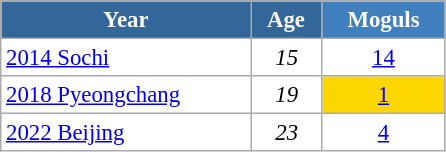<table class="wikitable" style="font-size:95%; text-align:center; border:grey solid 1px; border-collapse:collapse; background:#ffffff;">
<tr>
<th style="background-color:#369; color:white; width:160px;"> Year </th>
<th style="background-color:#369; color:white; width:40px;"> Age </th>
<th style="background-color:#4180be; color:white; width:75px;"> Moguls </th>
</tr>
<tr>
<td align=left> <a href='#'>2014 Sochi</a></td>
<td><em>15</em></td>
<td><a href='#'>14</a></td>
</tr>
<tr>
<td align=left> <a href='#'>2018 Pyeongchang</a></td>
<td><em>19</em></td>
<td bgcolor="gold"><a href='#'>1</a></td>
</tr>
<tr>
<td align=left> <a href='#'>2022 Beijing</a></td>
<td><em>23</em></td>
<td><a href='#'>4</a></td>
</tr>
</table>
